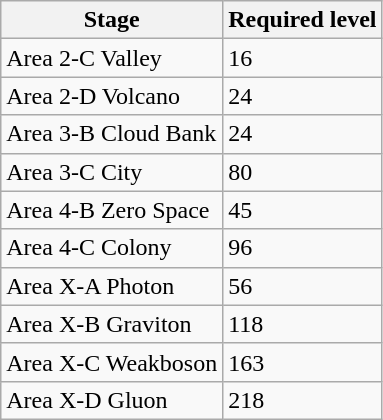<table class="wikitable">
<tr>
<th>Stage</th>
<th>Required level</th>
</tr>
<tr>
<td>Area 2-C Valley</td>
<td>16</td>
</tr>
<tr>
<td>Area 2-D Volcano</td>
<td>24</td>
</tr>
<tr>
<td>Area 3-B Cloud Bank</td>
<td>24</td>
</tr>
<tr>
<td>Area 3-C City</td>
<td>80</td>
</tr>
<tr>
<td>Area 4-B Zero Space</td>
<td>45</td>
</tr>
<tr>
<td>Area 4-C Colony</td>
<td>96</td>
</tr>
<tr>
<td>Area X-A Photon</td>
<td>56</td>
</tr>
<tr>
<td>Area X-B Graviton</td>
<td>118</td>
</tr>
<tr>
<td>Area X-C Weakboson</td>
<td>163</td>
</tr>
<tr>
<td>Area X-D Gluon</td>
<td>218</td>
</tr>
</table>
